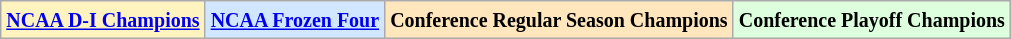<table class="wikitable">
<tr>
<td bgcolor="#FFF3BF"><small><strong><a href='#'>NCAA D-I Champions</a> </strong></small></td>
<td bgcolor="#D0E7FF"><small><strong><a href='#'>NCAA Frozen Four</a></strong></small></td>
<td bgcolor="#FFE6BD"><small><strong>Conference Regular Season Champions</strong></small></td>
<td bgcolor="#ddffdd"><small><strong>Conference Playoff Champions</strong></small></td>
</tr>
</table>
